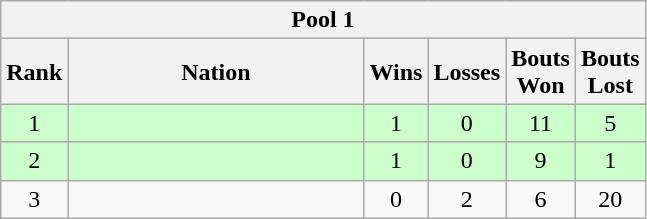<table class="wikitable" style="text-align:center">
<tr>
<th colspan=6 align=center><strong>Pool 1</strong></th>
</tr>
<tr>
<th width="20">Rank</th>
<th width="190">Nation</th>
<th width="20">Wins</th>
<th width="20">Losses</th>
<th width="20">Bouts Won</th>
<th width="20">Bouts Lost</th>
</tr>
<tr bgcolor=ccffcc>
<td>1</td>
<td align=left></td>
<td>1</td>
<td>0</td>
<td>11</td>
<td>5</td>
</tr>
<tr bgcolor=ccffcc>
<td>2</td>
<td align=left></td>
<td>1</td>
<td>0</td>
<td>9</td>
<td>1</td>
</tr>
<tr>
<td>3</td>
<td align=left></td>
<td>0</td>
<td>2</td>
<td>6</td>
<td>20</td>
</tr>
</table>
